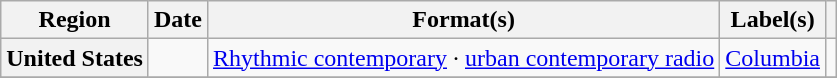<table class="wikitable plainrowheaders" style="text-align:left">
<tr>
<th scope="col">Region</th>
<th scope="col">Date</th>
<th scope="col">Format(s)</th>
<th scope="col">Label(s)</th>
<th scope="col"></th>
</tr>
<tr>
<th scope="row">United States</th>
<td></td>
<td><a href='#'>Rhythmic contemporary</a> · <a href='#'>urban contemporary radio</a></td>
<td><a href='#'>Columbia</a></td>
<td></td>
</tr>
<tr>
</tr>
</table>
